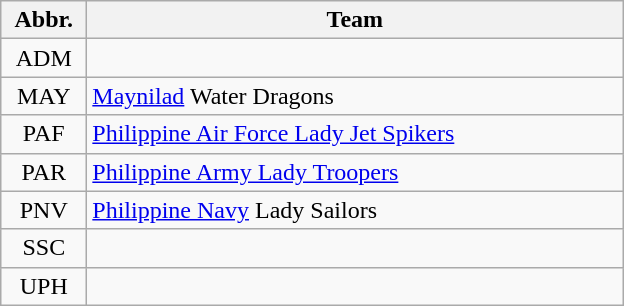<table class="wikitable" style="text-align: center;">
<tr>
<th width=50>Abbr.</th>
<th width=350>Team </th>
</tr>
<tr>
<td>ADM</td>
<td style="text-align:left;"></td>
</tr>
<tr>
<td>MAY</td>
<td style="text-align:left;"> <a href='#'>Maynilad</a> Water Dragons</td>
</tr>
<tr>
<td>PAF</td>
<td style="text-align:left;"> <a href='#'>Philippine Air Force Lady Jet Spikers</a></td>
</tr>
<tr>
<td>PAR</td>
<td style="text-align:left;"> <a href='#'>Philippine Army Lady Troopers</a></td>
</tr>
<tr>
<td>PNV</td>
<td style="text-align:left;"> <a href='#'>Philippine Navy</a> Lady Sailors</td>
</tr>
<tr>
<td>SSC</td>
<td style="text-align:left;"></td>
</tr>
<tr>
<td>UPH</td>
<td style="text-align:left;"></td>
</tr>
</table>
